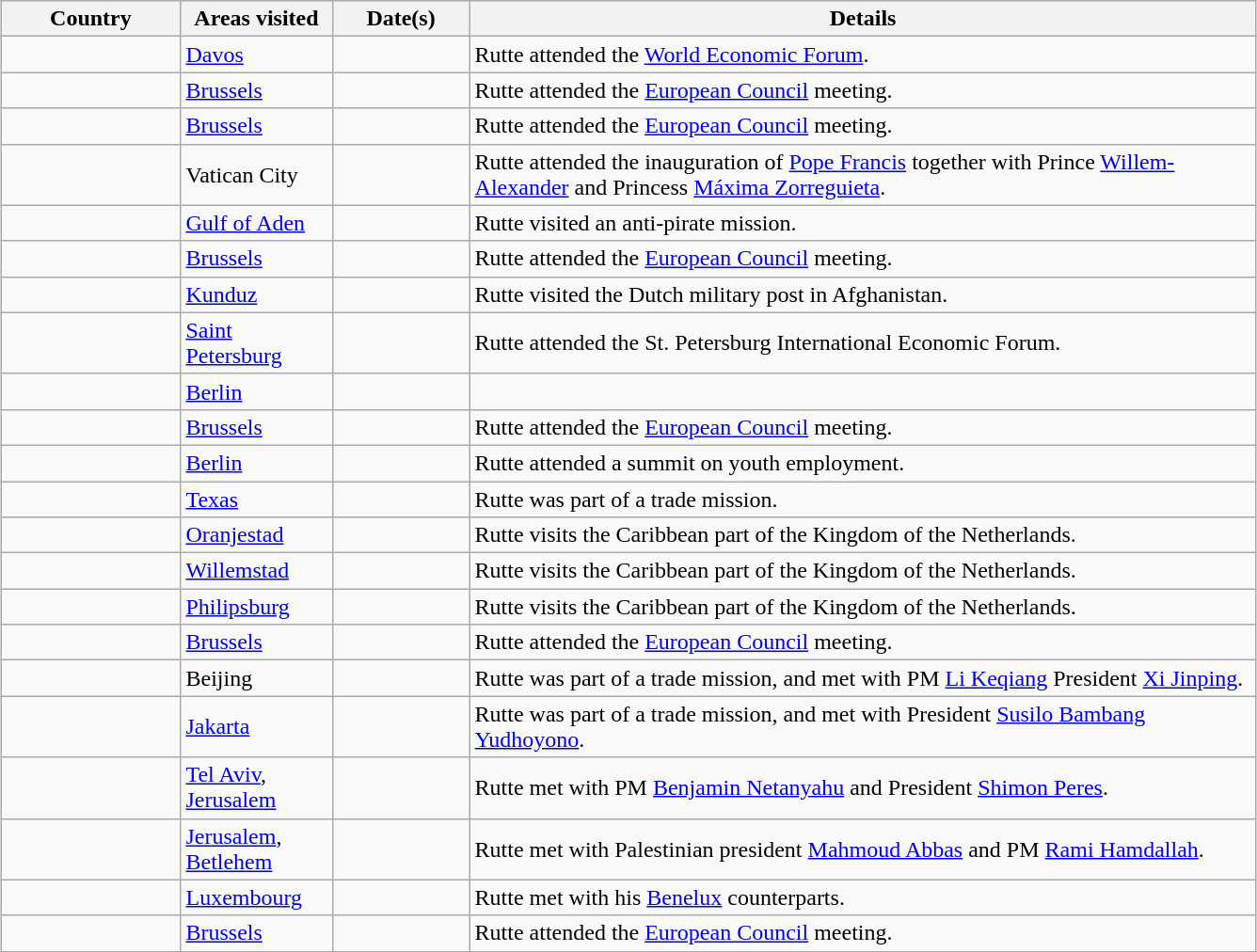<table class="wikitable sortable outercollapse" style="margin: 1em auto 1em auto">
<tr>
<th width=120>Country</th>
<th width=100>Areas visited</th>
<th width=90>Date(s)</th>
<th width=550 class=unsortable>Details</th>
</tr>
<tr>
<td></td>
<td><a href='#'>Davos</a></td>
<td></td>
<td>Rutte attended the <a href='#'>World Economic Forum</a>.</td>
</tr>
<tr>
<td></td>
<td><a href='#'>Brussels</a></td>
<td></td>
<td>Rutte attended the <a href='#'>European Council</a> meeting.</td>
</tr>
<tr>
<td></td>
<td><a href='#'>Brussels</a></td>
<td></td>
<td>Rutte attended the <a href='#'>European Council</a> meeting.</td>
</tr>
<tr>
<td></td>
<td>Vatican City</td>
<td></td>
<td>Rutte attended the inauguration of <a href='#'>Pope Francis</a> together with Prince <a href='#'>Willem-Alexander</a> and Princess <a href='#'>Máxima Zorreguieta</a>.</td>
</tr>
<tr>
<td></td>
<td><a href='#'>Gulf of Aden</a></td>
<td></td>
<td>Rutte visited an anti-pirate mission.</td>
</tr>
<tr>
<td></td>
<td><a href='#'>Brussels</a></td>
<td></td>
<td>Rutte attended the <a href='#'>European Council</a> meeting.</td>
</tr>
<tr>
<td></td>
<td><a href='#'>Kunduz</a></td>
<td></td>
<td>Rutte visited the Dutch military post in Afghanistan.</td>
</tr>
<tr>
<td></td>
<td><a href='#'>Saint Petersburg</a></td>
<td></td>
<td>Rutte attended the St. Petersburg International Economic Forum.</td>
</tr>
<tr>
<td></td>
<td><a href='#'>Berlin</a></td>
<td></td>
<td></td>
</tr>
<tr>
<td></td>
<td><a href='#'>Brussels</a></td>
<td></td>
<td>Rutte attended the <a href='#'>European Council</a> meeting.</td>
</tr>
<tr>
<td></td>
<td><a href='#'>Berlin</a></td>
<td></td>
<td>Rutte attended a summit on youth employment.</td>
</tr>
<tr>
<td></td>
<td><a href='#'>Texas</a></td>
<td></td>
<td>Rutte was part of a trade mission.</td>
</tr>
<tr>
<td></td>
<td><a href='#'>Oranjestad</a></td>
<td></td>
<td>Rutte visits the Caribbean part of the Kingdom of the Netherlands.</td>
</tr>
<tr>
<td></td>
<td><a href='#'>Willemstad</a></td>
<td></td>
<td>Rutte visits the Caribbean part of the Kingdom of the Netherlands.</td>
</tr>
<tr>
<td></td>
<td><a href='#'>Philipsburg</a></td>
<td></td>
<td>Rutte visits the Caribbean part of the Kingdom of the Netherlands.</td>
</tr>
<tr>
<td></td>
<td><a href='#'>Brussels</a></td>
<td></td>
<td>Rutte attended the <a href='#'>European Council</a> meeting.</td>
</tr>
<tr>
<td></td>
<td>Beijing</td>
<td></td>
<td>Rutte was part of a trade mission, and met with PM <a href='#'>Li Keqiang</a> President <a href='#'>Xi Jinping</a>.</td>
</tr>
<tr>
<td></td>
<td><a href='#'>Jakarta</a></td>
<td></td>
<td>Rutte was part of a trade mission, and met with President <a href='#'>Susilo Bambang Yudhoyono</a>.</td>
</tr>
<tr>
<td></td>
<td><a href='#'>Tel Aviv</a>, <a href='#'>Jerusalem</a></td>
<td></td>
<td>Rutte met with PM <a href='#'>Benjamin Netanyahu</a> and President <a href='#'>Shimon Peres</a>.</td>
</tr>
<tr>
<td></td>
<td><a href='#'>Jerusalem</a>, <a href='#'>Betlehem</a></td>
<td></td>
<td>Rutte met with Palestinian president <a href='#'>Mahmoud Abbas</a> and PM <a href='#'>Rami Hamdallah</a>.</td>
</tr>
<tr>
<td></td>
<td><a href='#'>Luxembourg</a></td>
<td></td>
<td>Rutte met with his <a href='#'>Benelux</a> counterparts.</td>
</tr>
<tr>
<td></td>
<td><a href='#'>Brussels</a></td>
<td></td>
<td>Rutte attended the <a href='#'>European Council</a> meeting.</td>
</tr>
</table>
